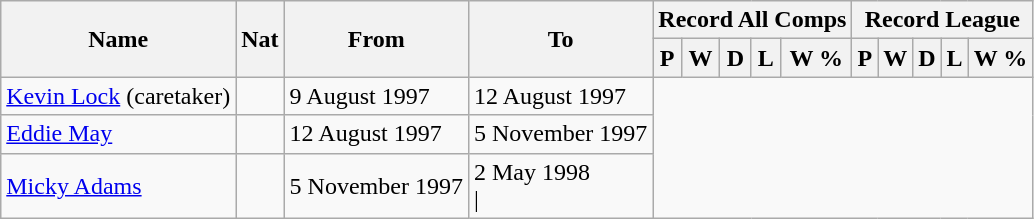<table class="wikitable" style="text-align: center">
<tr>
<th rowspan="2">Name</th>
<th rowspan="2">Nat</th>
<th rowspan="2">From</th>
<th rowspan="2">To</th>
<th colspan="5">Record All Comps</th>
<th colspan="5">Record League</th>
</tr>
<tr>
<th>P</th>
<th>W</th>
<th>D</th>
<th>L</th>
<th>W %</th>
<th>P</th>
<th>W</th>
<th>D</th>
<th>L</th>
<th>W %</th>
</tr>
<tr>
<td align="left"><a href='#'>Kevin Lock</a> (caretaker)</td>
<td></td>
<td align="left">9 August 1997</td>
<td align="left">12 August 1997<br>
</td>
</tr>
<tr>
<td align="left"><a href='#'>Eddie May</a></td>
<td></td>
<td align="left">12 August 1997</td>
<td align="left">5 November 1997<br>
</td>
</tr>
<tr>
<td align=left><a href='#'>Micky Adams</a></td>
<td></td>
<td align=left>5 November 1997</td>
<td align=left>2 May 1998<br>|</td>
</tr>
</table>
